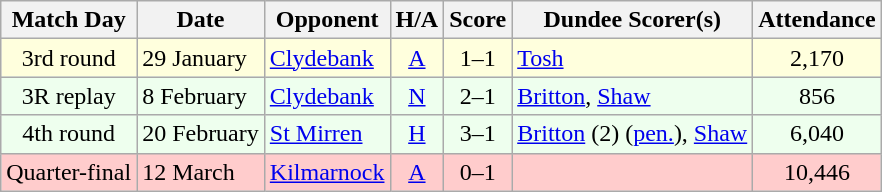<table class="wikitable" style="text-align:center">
<tr>
<th>Match Day</th>
<th>Date</th>
<th>Opponent</th>
<th>H/A</th>
<th>Score</th>
<th>Dundee Scorer(s)</th>
<th>Attendance</th>
</tr>
<tr bgcolor="#FFFFDD">
<td>3rd round</td>
<td align="left">29 January</td>
<td align="left"><a href='#'>Clydebank</a></td>
<td><a href='#'>A</a></td>
<td>1–1</td>
<td align="left"><a href='#'>Tosh</a></td>
<td>2,170</td>
</tr>
<tr bgcolor="#EEFFEE">
<td>3R replay</td>
<td align="left">8 February</td>
<td align="left"><a href='#'>Clydebank</a></td>
<td><a href='#'>N</a></td>
<td>2–1</td>
<td align="left"><a href='#'>Britton</a>, <a href='#'>Shaw</a></td>
<td>856</td>
</tr>
<tr bgcolor="#EEFFEE">
<td>4th round</td>
<td align="left">20 February</td>
<td align="left"><a href='#'>St Mirren</a></td>
<td><a href='#'>H</a></td>
<td>3–1</td>
<td align="left"><a href='#'>Britton</a> (2) (<a href='#'>pen.</a>), <a href='#'>Shaw</a></td>
<td>6,040</td>
</tr>
<tr bgcolor="#FFCCCC">
<td>Quarter-final</td>
<td align="left">12 March</td>
<td align="left"><a href='#'>Kilmarnock</a></td>
<td><a href='#'>A</a></td>
<td>0–1</td>
<td align="left"></td>
<td>10,446</td>
</tr>
</table>
